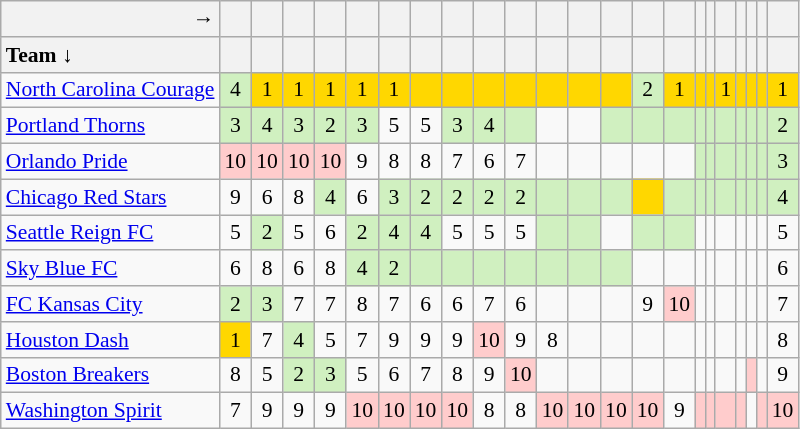<table class="wikitable sortable" style="font-size: 90%; text-align:center;">
<tr>
<th style="text-align:right;"> →</th>
<th></th>
<th></th>
<th></th>
<th></th>
<th></th>
<th></th>
<th></th>
<th></th>
<th></th>
<th></th>
<th></th>
<th></th>
<th></th>
<th></th>
<th></th>
<th></th>
<th></th>
<th></th>
<th></th>
<th></th>
<th></th>
<th></th>
</tr>
<tr>
<th style="text-align:left;">Team ↓</th>
<th></th>
<th></th>
<th></th>
<th></th>
<th></th>
<th></th>
<th></th>
<th></th>
<th></th>
<th></th>
<th></th>
<th></th>
<th></th>
<th></th>
<th></th>
<th></th>
<th></th>
<th></th>
<th></th>
<th></th>
<th></th>
<th></th>
</tr>
<tr>
<td align=left><a href='#'>North Carolina Courage</a></td>
<td style="background:#D0F0C0">4</td>
<td style="background:#FFD700">1</td>
<td style="background:#FFD700">1</td>
<td style="background:#FFD700">1</td>
<td style="background:#FFD700">1</td>
<td style="background:#FFD700">1</td>
<td style="background:#FFD700"></td>
<td style="background:#FFD700"></td>
<td style="background:#FFD700"></td>
<td style="background:#FFD700"></td>
<td style="background:#FFD700"></td>
<td style="background:#FFD700"></td>
<td style="background:#FFD700"></td>
<td style="background:#D0F0C0">2</td>
<td style="background:#FFD700">1</td>
<td style="background:#FFD700"></td>
<td style="background:#FFD700"></td>
<td style="background:#FFD700">1</td>
<td style="background:#FFD700"></td>
<td style="background:#FFD700"></td>
<td style="background:#FFD700"></td>
<td style="background:#FFD700">1</td>
</tr>
<tr>
<td align=left><a href='#'>Portland Thorns</a></td>
<td style="background:#D0F0C0">3</td>
<td style="background:#D0F0C0">4</td>
<td style="background:#D0F0C0">3</td>
<td style="background:#D0F0C0">2</td>
<td style="background:#D0F0C0">3</td>
<td>5</td>
<td>5</td>
<td style="background:#D0F0C0">3</td>
<td style="background:#D0F0C0">4</td>
<td style="background:#D0F0C0"></td>
<td></td>
<td></td>
<td style="background:#D0F0C0"></td>
<td style="background:#D0F0C0"></td>
<td style="background:#D0F0C0"></td>
<td style="background:#D0F0C0"></td>
<td style="background:#D0F0C0"></td>
<td style="background:#D0F0C0"></td>
<td style="background:#D0F0C0"></td>
<td style="background:#D0F0C0"></td>
<td style="background:#D0F0C0"></td>
<td style="background:#D0F0C0">2</td>
</tr>
<tr>
<td align=left><a href='#'>Orlando Pride</a></td>
<td style="background:#FFCCCC">10</td>
<td style="background:#FFCCCC">10</td>
<td style="background:#FFCCCC">10</td>
<td style="background:#FFCCCC">10</td>
<td>9</td>
<td>8</td>
<td>8</td>
<td>7</td>
<td>6</td>
<td>7</td>
<td></td>
<td></td>
<td></td>
<td></td>
<td></td>
<td style="background:#D0F0C0"></td>
<td style="background:#D0F0C0"></td>
<td style="background:#D0F0C0"></td>
<td style="background:#D0F0C0"></td>
<td style="background:#D0F0C0"></td>
<td style="background:#D0F0C0"></td>
<td style="background:#D0F0C0">3</td>
</tr>
<tr>
<td align=left><a href='#'>Chicago Red Stars</a></td>
<td>9</td>
<td>6</td>
<td>8</td>
<td style="background:#D0F0C0">4</td>
<td>6</td>
<td style="background:#D0F0C0">3</td>
<td style="background:#D0F0C0">2</td>
<td style="background:#D0F0C0">2</td>
<td style="background:#D0F0C0">2</td>
<td style="background:#D0F0C0">2</td>
<td style="background:#D0F0C0"></td>
<td style="background:#D0F0C0"></td>
<td style="background:#D0F0C0"></td>
<td style="background:#FFD700"></td>
<td style="background:#D0F0C0"></td>
<td style="background:#D0F0C0"></td>
<td style="background:#D0F0C0"></td>
<td style="background:#D0F0C0"></td>
<td style="background:#D0F0C0"></td>
<td style="background:#D0F0C0"></td>
<td style="background:#D0F0C0"></td>
<td style="background:#D0F0C0">4</td>
</tr>
<tr>
<td align=left><a href='#'>Seattle Reign FC</a></td>
<td>5</td>
<td style="background:#D0F0C0">2</td>
<td>5</td>
<td>6</td>
<td style="background:#D0F0C0">2</td>
<td style="background:#D0F0C0">4</td>
<td style="background:#D0F0C0">4</td>
<td>5</td>
<td>5</td>
<td>5</td>
<td style="background:#D0F0C0"></td>
<td style="background:#D0F0C0"></td>
<td></td>
<td style="background:#D0F0C0"></td>
<td style="background:#D0F0C0"></td>
<td></td>
<td></td>
<td></td>
<td></td>
<td></td>
<td></td>
<td>5</td>
</tr>
<tr>
<td align=left><a href='#'>Sky Blue FC</a></td>
<td>6</td>
<td>8</td>
<td>6</td>
<td>8</td>
<td style="background:#D0F0C0">4</td>
<td style="background:#D0F0C0">2</td>
<td style="background:#D0F0C0"></td>
<td style="background:#D0F0C0"></td>
<td style="background:#D0F0C0"></td>
<td style="background:#D0F0C0"></td>
<td style="background:#D0F0C0"></td>
<td style="background:#D0F0C0"></td>
<td style="background:#D0F0C0"></td>
<td></td>
<td></td>
<td></td>
<td></td>
<td></td>
<td></td>
<td></td>
<td></td>
<td>6</td>
</tr>
<tr>
<td align=left><a href='#'>FC Kansas City</a></td>
<td style="background:#D0F0C0">2</td>
<td style="background:#D0F0C0">3</td>
<td>7</td>
<td>7</td>
<td>8</td>
<td>7</td>
<td>6</td>
<td>6</td>
<td>7</td>
<td>6</td>
<td></td>
<td></td>
<td></td>
<td>9</td>
<td style="background:#FFCCCC">10</td>
<td></td>
<td></td>
<td></td>
<td></td>
<td></td>
<td></td>
<td>7</td>
</tr>
<tr>
<td align=left><a href='#'>Houston Dash</a></td>
<td style="background:#FFD700">1</td>
<td>7</td>
<td style="background:#D0F0C0">4</td>
<td>5</td>
<td>7</td>
<td>9</td>
<td>9</td>
<td>9</td>
<td style="background:#FFCCCC">10</td>
<td>9</td>
<td>8</td>
<td></td>
<td></td>
<td></td>
<td></td>
<td></td>
<td></td>
<td></td>
<td></td>
<td></td>
<td></td>
<td>8</td>
</tr>
<tr>
<td align=left><a href='#'>Boston Breakers</a></td>
<td>8</td>
<td>5</td>
<td style="background:#D0F0C0">2</td>
<td style="background:#D0F0C0">3</td>
<td>5</td>
<td>6</td>
<td>7</td>
<td>8</td>
<td>9</td>
<td style="background:#FFCCCC">10</td>
<td></td>
<td></td>
<td></td>
<td></td>
<td></td>
<td></td>
<td></td>
<td></td>
<td></td>
<td style="background:#FFCCCC"></td>
<td></td>
<td>9</td>
</tr>
<tr>
<td align=left><a href='#'>Washington Spirit</a></td>
<td>7</td>
<td>9</td>
<td>9</td>
<td>9</td>
<td style="background:#FFCCCC">10</td>
<td style="background:#FFCCCC">10</td>
<td style="background:#FFCCCC">10</td>
<td style="background:#FFCCCC">10</td>
<td>8</td>
<td>8</td>
<td style="background:#FFCCCC">10</td>
<td style="background:#FFCCCC">10</td>
<td style="background:#FFCCCC">10</td>
<td style="background:#FFCCCC">10</td>
<td>9</td>
<td style="background:#FFCCCC"></td>
<td style="background:#FFCCCC"></td>
<td style="background:#FFCCCC"></td>
<td style="background:#FFCCCC"></td>
<td></td>
<td style="background:#FFCCCC"></td>
<td style="background:#FFCCCC">10</td>
</tr>
</table>
